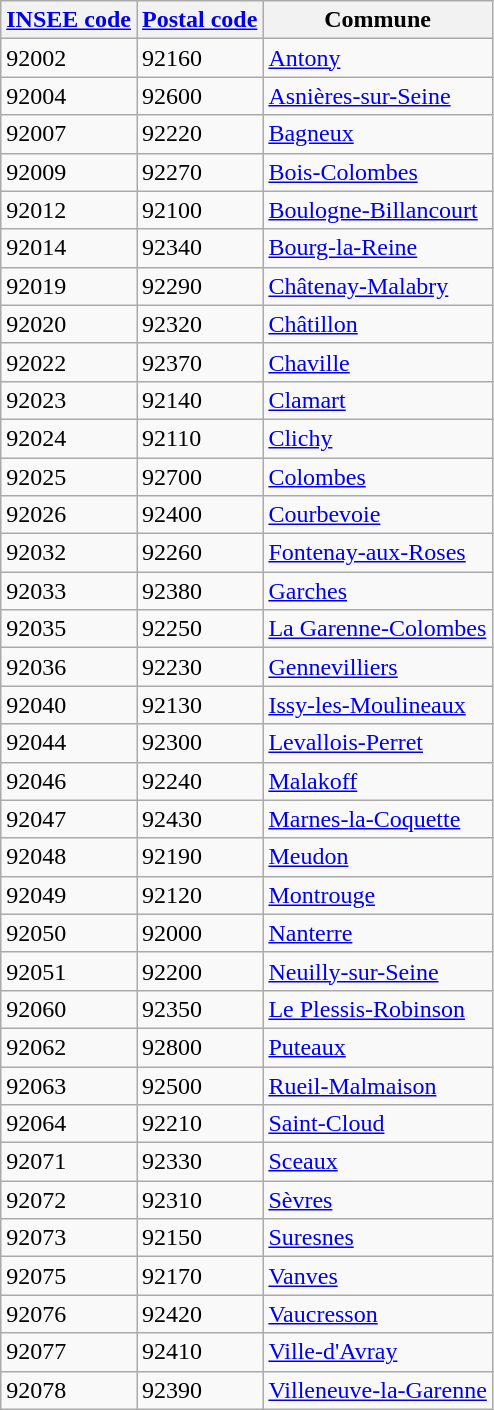<table class="wikitable sortable">
<tr>
<th><a href='#'>INSEE code</a></th>
<th><a href='#'>Postal code</a></th>
<th>Commune</th>
</tr>
<tr>
<td>92002</td>
<td>92160</td>
<td><a href='#'>Antony</a></td>
</tr>
<tr>
<td>92004</td>
<td>92600</td>
<td><a href='#'>Asnières-sur-Seine</a></td>
</tr>
<tr>
<td>92007</td>
<td>92220</td>
<td><a href='#'>Bagneux</a></td>
</tr>
<tr>
<td>92009</td>
<td>92270</td>
<td><a href='#'>Bois-Colombes</a></td>
</tr>
<tr>
<td>92012</td>
<td>92100</td>
<td><a href='#'>Boulogne-Billancourt</a></td>
</tr>
<tr>
<td>92014</td>
<td>92340</td>
<td><a href='#'>Bourg-la-Reine</a></td>
</tr>
<tr>
<td>92019</td>
<td>92290</td>
<td><a href='#'>Châtenay-Malabry</a></td>
</tr>
<tr>
<td>92020</td>
<td>92320</td>
<td><a href='#'>Châtillon</a></td>
</tr>
<tr>
<td>92022</td>
<td>92370</td>
<td><a href='#'>Chaville</a></td>
</tr>
<tr>
<td>92023</td>
<td>92140</td>
<td><a href='#'>Clamart</a></td>
</tr>
<tr>
<td>92024</td>
<td>92110</td>
<td><a href='#'>Clichy</a></td>
</tr>
<tr>
<td>92025</td>
<td>92700</td>
<td><a href='#'>Colombes</a></td>
</tr>
<tr>
<td>92026</td>
<td>92400</td>
<td><a href='#'>Courbevoie</a></td>
</tr>
<tr>
<td>92032</td>
<td>92260</td>
<td><a href='#'>Fontenay-aux-Roses</a></td>
</tr>
<tr>
<td>92033</td>
<td>92380</td>
<td><a href='#'>Garches</a></td>
</tr>
<tr>
<td>92035</td>
<td>92250</td>
<td><a href='#'>La Garenne-Colombes</a></td>
</tr>
<tr>
<td>92036</td>
<td>92230</td>
<td><a href='#'>Gennevilliers</a></td>
</tr>
<tr>
<td>92040</td>
<td>92130</td>
<td><a href='#'>Issy-les-Moulineaux</a></td>
</tr>
<tr>
<td>92044</td>
<td>92300</td>
<td><a href='#'>Levallois-Perret</a></td>
</tr>
<tr>
<td>92046</td>
<td>92240</td>
<td><a href='#'>Malakoff</a></td>
</tr>
<tr>
<td>92047</td>
<td>92430</td>
<td><a href='#'>Marnes-la-Coquette</a></td>
</tr>
<tr>
<td>92048</td>
<td>92190</td>
<td><a href='#'>Meudon</a></td>
</tr>
<tr>
<td>92049</td>
<td>92120</td>
<td><a href='#'>Montrouge</a></td>
</tr>
<tr>
<td>92050</td>
<td>92000</td>
<td><a href='#'>Nanterre</a></td>
</tr>
<tr>
<td>92051</td>
<td>92200</td>
<td><a href='#'>Neuilly-sur-Seine</a></td>
</tr>
<tr>
<td>92060</td>
<td>92350</td>
<td><a href='#'>Le Plessis-Robinson</a></td>
</tr>
<tr>
<td>92062</td>
<td>92800</td>
<td><a href='#'>Puteaux</a></td>
</tr>
<tr>
<td>92063</td>
<td>92500</td>
<td><a href='#'>Rueil-Malmaison</a></td>
</tr>
<tr>
<td>92064</td>
<td>92210</td>
<td><a href='#'>Saint-Cloud</a></td>
</tr>
<tr>
<td>92071</td>
<td>92330</td>
<td><a href='#'>Sceaux</a></td>
</tr>
<tr>
<td>92072</td>
<td>92310</td>
<td><a href='#'>Sèvres</a></td>
</tr>
<tr>
<td>92073</td>
<td>92150</td>
<td><a href='#'>Suresnes</a></td>
</tr>
<tr>
<td>92075</td>
<td>92170</td>
<td><a href='#'>Vanves</a></td>
</tr>
<tr>
<td>92076</td>
<td>92420</td>
<td><a href='#'>Vaucresson</a></td>
</tr>
<tr>
<td>92077</td>
<td>92410</td>
<td><a href='#'>Ville-d'Avray</a></td>
</tr>
<tr>
<td>92078</td>
<td>92390</td>
<td><a href='#'>Villeneuve-la-Garenne</a></td>
</tr>
</table>
